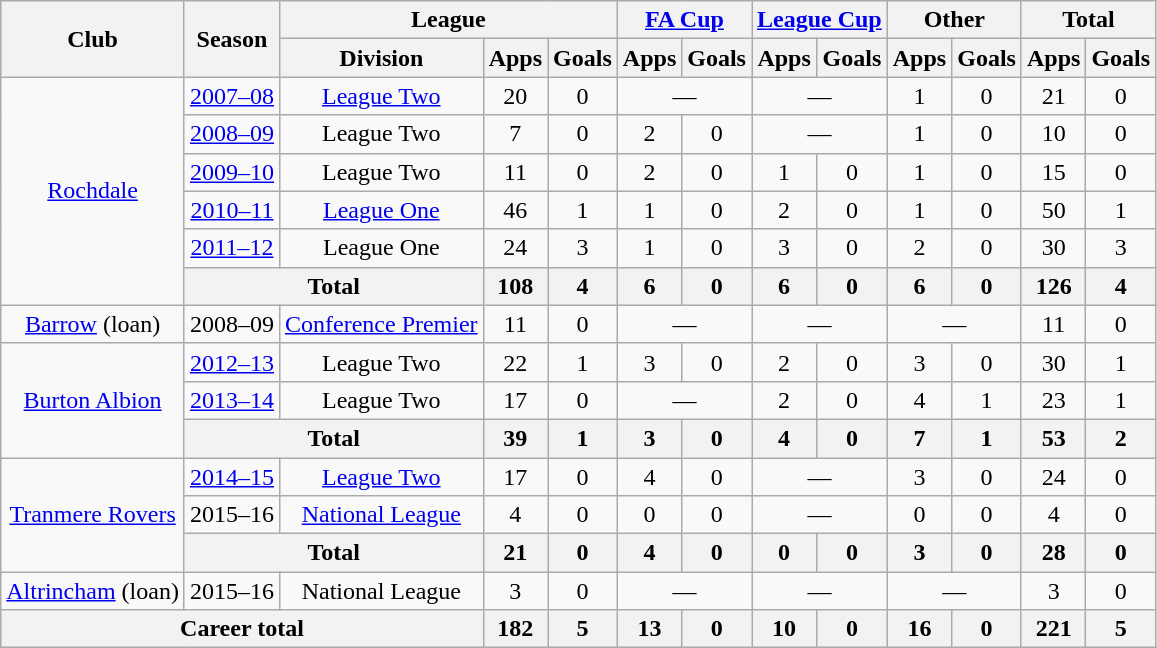<table class="wikitable" style="text-align:center">
<tr>
<th rowspan="2">Club</th>
<th rowspan="2">Season</th>
<th colspan="3">League</th>
<th colspan="2"><a href='#'>FA Cup</a></th>
<th colspan="2"><a href='#'>League Cup</a></th>
<th colspan="2">Other</th>
<th colspan="2">Total</th>
</tr>
<tr>
<th>Division</th>
<th>Apps</th>
<th>Goals</th>
<th>Apps</th>
<th>Goals</th>
<th>Apps</th>
<th>Goals</th>
<th>Apps</th>
<th>Goals</th>
<th>Apps</th>
<th>Goals</th>
</tr>
<tr>
<td rowspan="6"><a href='#'>Rochdale</a></td>
<td><a href='#'>2007–08</a></td>
<td><a href='#'>League Two</a></td>
<td>20</td>
<td>0</td>
<td colspan="2">—</td>
<td colspan="2">—</td>
<td>1</td>
<td>0</td>
<td>21</td>
<td>0</td>
</tr>
<tr>
<td><a href='#'>2008–09</a></td>
<td>League Two</td>
<td>7</td>
<td>0</td>
<td>2</td>
<td>0</td>
<td colspan="2">—</td>
<td>1</td>
<td>0</td>
<td>10</td>
<td>0</td>
</tr>
<tr>
<td><a href='#'>2009–10</a></td>
<td>League Two</td>
<td>11</td>
<td>0</td>
<td>2</td>
<td>0</td>
<td>1</td>
<td>0</td>
<td>1</td>
<td>0</td>
<td>15</td>
<td>0</td>
</tr>
<tr>
<td><a href='#'>2010–11</a></td>
<td><a href='#'>League One</a></td>
<td>46</td>
<td>1</td>
<td>1</td>
<td>0</td>
<td>2</td>
<td>0</td>
<td>1</td>
<td>0</td>
<td>50</td>
<td>1</td>
</tr>
<tr>
<td><a href='#'>2011–12</a></td>
<td>League One</td>
<td>24</td>
<td>3</td>
<td>1</td>
<td>0</td>
<td>3</td>
<td>0</td>
<td>2</td>
<td>0</td>
<td>30</td>
<td>3</td>
</tr>
<tr>
<th colspan="2">Total</th>
<th>108</th>
<th>4</th>
<th>6</th>
<th>0</th>
<th>6</th>
<th>0</th>
<th>6</th>
<th>0</th>
<th>126</th>
<th>4</th>
</tr>
<tr>
<td><a href='#'>Barrow</a> (loan)</td>
<td>2008–09</td>
<td><a href='#'>Conference Premier</a></td>
<td>11</td>
<td>0</td>
<td colspan="2">—</td>
<td colspan="2">—</td>
<td colspan="2">—</td>
<td>11</td>
<td>0</td>
</tr>
<tr>
<td rowspan="3"><a href='#'>Burton Albion</a></td>
<td><a href='#'>2012–13</a></td>
<td>League Two</td>
<td>22</td>
<td>1</td>
<td>3</td>
<td>0</td>
<td>2</td>
<td>0</td>
<td>3</td>
<td>0</td>
<td>30</td>
<td>1</td>
</tr>
<tr>
<td><a href='#'>2013–14</a></td>
<td>League Two</td>
<td>17</td>
<td>0</td>
<td colspan="2">—</td>
<td>2</td>
<td>0</td>
<td>4</td>
<td>1</td>
<td>23</td>
<td>1</td>
</tr>
<tr>
<th colspan="2">Total</th>
<th>39</th>
<th>1</th>
<th>3</th>
<th>0</th>
<th>4</th>
<th>0</th>
<th>7</th>
<th>1</th>
<th>53</th>
<th>2</th>
</tr>
<tr>
<td rowspan="3"><a href='#'>Tranmere Rovers</a></td>
<td><a href='#'>2014–15</a></td>
<td><a href='#'>League Two</a></td>
<td>17</td>
<td>0</td>
<td>4</td>
<td>0</td>
<td colspan="2">—</td>
<td>3</td>
<td>0</td>
<td>24</td>
<td>0</td>
</tr>
<tr>
<td>2015–16</td>
<td><a href='#'>National League</a></td>
<td>4</td>
<td>0</td>
<td>0</td>
<td>0</td>
<td colspan="2">—</td>
<td>0</td>
<td>0</td>
<td>4</td>
<td>0</td>
</tr>
<tr>
<th colspan="2">Total</th>
<th>21</th>
<th>0</th>
<th>4</th>
<th>0</th>
<th>0</th>
<th>0</th>
<th>3</th>
<th>0</th>
<th>28</th>
<th>0</th>
</tr>
<tr>
<td><a href='#'>Altrincham</a> (loan)</td>
<td>2015–16</td>
<td>National League</td>
<td>3</td>
<td>0</td>
<td colspan="2">—</td>
<td colspan="2">—</td>
<td colspan="2">—</td>
<td>3</td>
<td>0</td>
</tr>
<tr>
<th colspan="3">Career total</th>
<th>182</th>
<th>5</th>
<th>13</th>
<th>0</th>
<th>10</th>
<th>0</th>
<th>16</th>
<th>0</th>
<th>221</th>
<th>5</th>
</tr>
</table>
